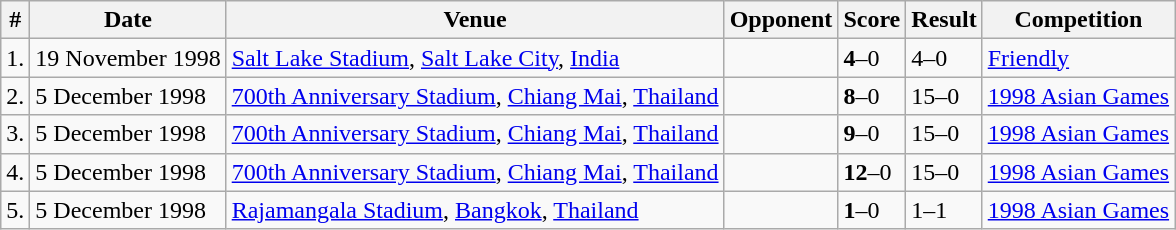<table class="wikitable">
<tr>
<th>#</th>
<th>Date</th>
<th>Venue</th>
<th>Opponent</th>
<th>Score</th>
<th>Result</th>
<th>Competition</th>
</tr>
<tr>
<td>1.</td>
<td>19 November 1998</td>
<td><a href='#'>Salt Lake Stadium</a>, <a href='#'>Salt Lake City</a>, <a href='#'>India</a></td>
<td></td>
<td><strong>4</strong>–0</td>
<td>4–0</td>
<td><a href='#'>Friendly</a></td>
</tr>
<tr>
<td>2.</td>
<td>5 December 1998</td>
<td><a href='#'>700th Anniversary Stadium</a>, <a href='#'>Chiang Mai</a>, <a href='#'>Thailand</a></td>
<td></td>
<td><strong>8</strong>–0</td>
<td>15–0</td>
<td><a href='#'>1998 Asian Games</a></td>
</tr>
<tr>
<td>3.</td>
<td>5 December 1998</td>
<td><a href='#'>700th Anniversary Stadium</a>, <a href='#'>Chiang Mai</a>, <a href='#'>Thailand</a></td>
<td></td>
<td><strong>9</strong>–0</td>
<td>15–0</td>
<td><a href='#'>1998 Asian Games</a></td>
</tr>
<tr>
<td>4.</td>
<td>5 December 1998</td>
<td><a href='#'>700th Anniversary Stadium</a>, <a href='#'>Chiang Mai</a>, <a href='#'>Thailand</a></td>
<td></td>
<td><strong>12</strong>–0</td>
<td>15–0</td>
<td><a href='#'>1998 Asian Games</a></td>
</tr>
<tr>
<td>5.</td>
<td>5 December 1998</td>
<td><a href='#'>Rajamangala Stadium</a>, <a href='#'>Bangkok</a>, <a href='#'>Thailand</a></td>
<td></td>
<td><strong>1</strong>–0</td>
<td>1–1</td>
<td><a href='#'>1998 Asian Games</a></td>
</tr>
</table>
